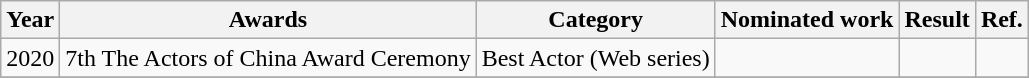<table class="wikitable">
<tr>
<th>Year</th>
<th>Awards</th>
<th>Category</th>
<th>Nominated work</th>
<th>Result</th>
<th>Ref.</th>
</tr>
<tr>
<td>2020</td>
<td>7th The Actors of China Award Ceremony</td>
<td>Best Actor (Web series)</td>
<td></td>
<td></td>
<td></td>
</tr>
<tr>
</tr>
</table>
